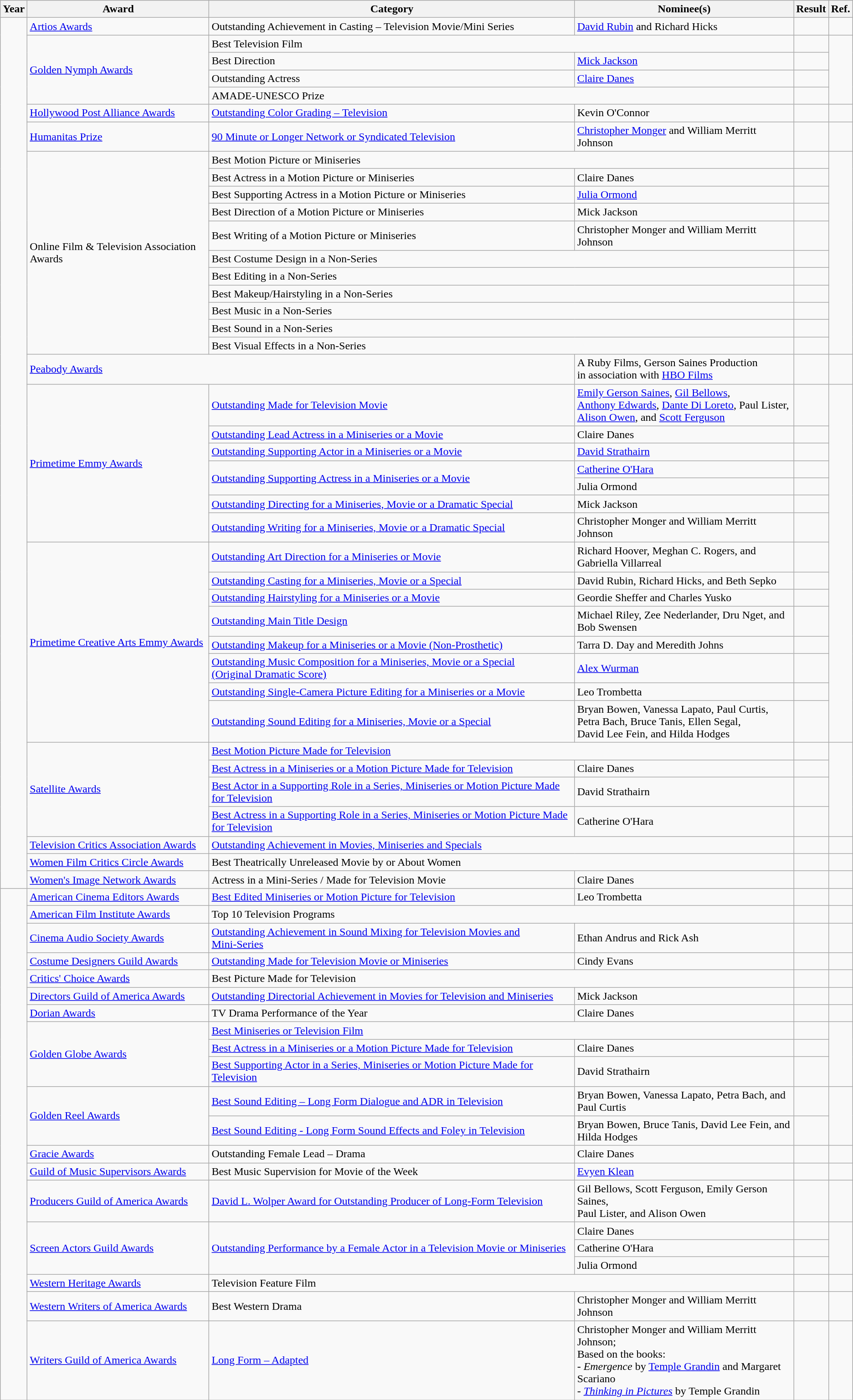<table class="wikitable sortable">
<tr>
<th>Year</th>
<th>Award</th>
<th>Category</th>
<th>Nominee(s)</th>
<th>Result</th>
<th>Ref.</th>
</tr>
<tr>
<td rowspan="41"></td>
<td><a href='#'>Artios Awards</a></td>
<td>Outstanding Achievement in Casting – Television Movie/Mini Series</td>
<td><a href='#'>David Rubin</a> and Richard Hicks</td>
<td></td>
<td align="center"></td>
</tr>
<tr>
<td rowspan="4"><a href='#'>Golden Nymph Awards</a></td>
<td colspan="2">Best Television Film</td>
<td></td>
<td align="center" rowspan="4"></td>
</tr>
<tr>
<td>Best Direction</td>
<td><a href='#'>Mick Jackson</a></td>
<td></td>
</tr>
<tr>
<td>Outstanding Actress</td>
<td><a href='#'>Claire Danes</a></td>
<td></td>
</tr>
<tr>
<td colspan="2">AMADE-UNESCO Prize</td>
<td></td>
</tr>
<tr>
<td><a href='#'>Hollywood Post Alliance Awards</a></td>
<td><a href='#'>Outstanding Color Grading – Television</a></td>
<td>Kevin O'Connor</td>
<td></td>
<td align="center"></td>
</tr>
<tr>
<td><a href='#'>Humanitas Prize</a></td>
<td><a href='#'>90 Minute or Longer Network or Syndicated Television</a></td>
<td><a href='#'>Christopher Monger</a> and William Merritt Johnson</td>
<td></td>
<td align="center"></td>
</tr>
<tr>
<td rowspan="11">Online Film & Television Association Awards</td>
<td colspan="2">Best Motion Picture or Miniseries</td>
<td></td>
<td align="center" rowspan="11"></td>
</tr>
<tr>
<td>Best Actress in a Motion Picture or Miniseries</td>
<td>Claire Danes</td>
<td></td>
</tr>
<tr>
<td>Best Supporting Actress in a Motion Picture or Miniseries</td>
<td><a href='#'>Julia Ormond</a></td>
<td></td>
</tr>
<tr>
<td>Best Direction of a Motion Picture or Miniseries</td>
<td>Mick Jackson</td>
<td></td>
</tr>
<tr>
<td>Best Writing of a Motion Picture or Miniseries</td>
<td>Christopher Monger and William Merritt Johnson</td>
<td></td>
</tr>
<tr>
<td colspan="2">Best Costume Design in a Non-Series</td>
<td></td>
</tr>
<tr>
<td colspan="2">Best Editing in a Non-Series</td>
<td></td>
</tr>
<tr>
<td colspan="2">Best Makeup/Hairstyling in a Non-Series</td>
<td></td>
</tr>
<tr>
<td colspan="2">Best Music in a Non-Series</td>
<td></td>
</tr>
<tr>
<td colspan="2">Best Sound in a Non-Series</td>
<td></td>
</tr>
<tr>
<td colspan="2">Best Visual Effects in a Non-Series</td>
<td></td>
</tr>
<tr>
<td colspan="2"><a href='#'>Peabody Awards</a></td>
<td>A Ruby Films, Gerson Saines Production <br> in association with <a href='#'>HBO Films</a></td>
<td></td>
<td align="center"></td>
</tr>
<tr>
<td rowspan="7"><a href='#'>Primetime Emmy Awards</a></td>
<td><a href='#'>Outstanding Made for Television Movie</a></td>
<td><a href='#'>Emily Gerson Saines</a>, <a href='#'>Gil Bellows</a>, <br> <a href='#'>Anthony Edwards</a>, <a href='#'>Dante Di Loreto</a>, Paul Lister, <br> <a href='#'>Alison Owen</a>, and <a href='#'>Scott Ferguson</a></td>
<td></td>
<td align="center" rowspan="15"></td>
</tr>
<tr>
<td><a href='#'>Outstanding Lead Actress in a Miniseries or a Movie</a></td>
<td>Claire Danes</td>
<td></td>
</tr>
<tr>
<td><a href='#'>Outstanding Supporting Actor in a Miniseries or a Movie</a></td>
<td><a href='#'>David Strathairn</a></td>
<td></td>
</tr>
<tr>
<td rowspan="2"><a href='#'>Outstanding Supporting Actress in a Miniseries or a Movie</a></td>
<td><a href='#'>Catherine O'Hara</a></td>
<td></td>
</tr>
<tr>
<td>Julia Ormond</td>
<td></td>
</tr>
<tr>
<td><a href='#'>Outstanding Directing for a Miniseries, Movie or a Dramatic Special</a></td>
<td>Mick Jackson</td>
<td></td>
</tr>
<tr>
<td><a href='#'>Outstanding Writing for a Miniseries, Movie or a Dramatic Special</a></td>
<td>Christopher Monger and William Merritt Johnson</td>
<td></td>
</tr>
<tr>
<td rowspan="8"><a href='#'>Primetime Creative Arts Emmy Awards</a></td>
<td><a href='#'>Outstanding Art Direction for a Miniseries or Movie</a></td>
<td>Richard Hoover, Meghan C. Rogers, and <br> Gabriella Villarreal</td>
<td></td>
</tr>
<tr>
<td><a href='#'>Outstanding Casting for a Miniseries, Movie or a Special</a></td>
<td>David Rubin, Richard Hicks, and Beth Sepko</td>
<td></td>
</tr>
<tr>
<td><a href='#'>Outstanding Hairstyling for a Miniseries or a Movie</a></td>
<td>Geordie Sheffer and Charles Yusko</td>
<td></td>
</tr>
<tr>
<td><a href='#'>Outstanding Main Title Design</a></td>
<td>Michael Riley, Zee Nederlander, Dru Nget, and <br> Bob Swensen</td>
<td></td>
</tr>
<tr>
<td><a href='#'>Outstanding Makeup for a Miniseries or a Movie (Non-Prosthetic)</a></td>
<td>Tarra D. Day and Meredith Johns</td>
<td></td>
</tr>
<tr>
<td><a href='#'>Outstanding Music Composition for a Miniseries, Movie or a Special <br> (Original Dramatic Score)</a></td>
<td><a href='#'>Alex Wurman</a></td>
<td></td>
</tr>
<tr>
<td><a href='#'>Outstanding Single-Camera Picture Editing for a Miniseries or a Movie</a></td>
<td>Leo Trombetta</td>
<td></td>
</tr>
<tr>
<td><a href='#'>Outstanding Sound Editing for a Miniseries, Movie or a Special</a></td>
<td>Bryan Bowen, Vanessa Lapato, Paul Curtis, <br> Petra Bach, Bruce Tanis, Ellen Segal, <br> David Lee Fein, and Hilda Hodges</td>
<td></td>
</tr>
<tr>
<td rowspan="4"><a href='#'>Satellite Awards</a></td>
<td colspan="2"><a href='#'>Best Motion Picture Made for Television</a></td>
<td></td>
<td align="center" rowspan="4"></td>
</tr>
<tr>
<td><a href='#'>Best Actress in a Miniseries or a Motion Picture Made for Television</a></td>
<td>Claire Danes</td>
<td></td>
</tr>
<tr>
<td><a href='#'>Best Actor in a Supporting Role in a Series, Miniseries or Motion Picture Made for Television</a></td>
<td>David Strathairn</td>
<td></td>
</tr>
<tr>
<td><a href='#'>Best Actress in a Supporting Role in a Series, Miniseries or Motion Picture Made for Television</a></td>
<td>Catherine O'Hara</td>
<td></td>
</tr>
<tr>
<td><a href='#'>Television Critics Association Awards</a></td>
<td colspan="2"><a href='#'>Outstanding Achievement in Movies, Miniseries and Specials</a></td>
<td></td>
<td align="center"></td>
</tr>
<tr>
<td><a href='#'>Women Film Critics Circle Awards</a></td>
<td colspan="2">Best Theatrically Unreleased Movie by or About Women</td>
<td></td>
<td align="center"></td>
</tr>
<tr>
<td><a href='#'>Women's Image Network Awards</a></td>
<td>Actress in a Mini-Series / Made for Television Movie</td>
<td>Claire Danes</td>
<td></td>
<td align="center"></td>
</tr>
<tr>
<td rowspan="21"></td>
<td><a href='#'>American Cinema Editors Awards</a></td>
<td><a href='#'>Best Edited Miniseries or Motion Picture for Television</a></td>
<td>Leo Trombetta</td>
<td></td>
<td align="center"></td>
</tr>
<tr>
<td><a href='#'>American Film Institute Awards</a></td>
<td colspan="2">Top 10 Television Programs</td>
<td></td>
<td align="center"></td>
</tr>
<tr>
<td><a href='#'>Cinema Audio Society Awards</a></td>
<td><a href='#'>Outstanding Achievement in Sound Mixing for Television Movies and <br> Mini-Series</a></td>
<td>Ethan Andrus and Rick Ash</td>
<td></td>
<td align="center"></td>
</tr>
<tr>
<td><a href='#'>Costume Designers Guild Awards</a></td>
<td><a href='#'>Outstanding Made for Television Movie or Miniseries</a></td>
<td>Cindy Evans</td>
<td></td>
<td align="center"></td>
</tr>
<tr>
<td><a href='#'>Critics' Choice Awards</a></td>
<td colspan="2">Best Picture Made for Television</td>
<td></td>
<td align="center"></td>
</tr>
<tr>
<td><a href='#'>Directors Guild of America Awards</a></td>
<td><a href='#'>Outstanding Directorial Achievement in Movies for Television and Miniseries</a></td>
<td>Mick Jackson</td>
<td></td>
<td align="center"></td>
</tr>
<tr>
<td><a href='#'>Dorian Awards</a></td>
<td>TV Drama Performance of the Year</td>
<td>Claire Danes</td>
<td></td>
<td align="center"></td>
</tr>
<tr>
<td rowspan="3"><a href='#'>Golden Globe Awards</a></td>
<td colspan="2"><a href='#'>Best Miniseries or Television Film</a></td>
<td></td>
<td align="center" rowspan="3"></td>
</tr>
<tr>
<td><a href='#'>Best Actress in a Miniseries or a Motion Picture Made for Television</a></td>
<td>Claire Danes</td>
<td></td>
</tr>
<tr>
<td><a href='#'>Best Supporting Actor in a Series, Miniseries or Motion Picture Made for Television</a></td>
<td>David Strathairn</td>
<td></td>
</tr>
<tr>
<td rowspan="2"><a href='#'>Golden Reel Awards</a></td>
<td><a href='#'>Best Sound Editing – Long Form Dialogue and ADR in Television</a></td>
<td>Bryan Bowen, Vanessa Lapato, Petra Bach, and <br> Paul Curtis</td>
<td></td>
<td align="center" rowspan="2"></td>
</tr>
<tr>
<td><a href='#'>Best Sound Editing - Long Form Sound Effects and Foley in Television</a></td>
<td>Bryan Bowen, Bruce Tanis, David Lee Fein, and <br> Hilda Hodges</td>
<td></td>
</tr>
<tr>
<td><a href='#'>Gracie Awards</a></td>
<td>Outstanding Female Lead – Drama</td>
<td>Claire Danes</td>
<td></td>
<td align="center"></td>
</tr>
<tr>
<td><a href='#'>Guild of Music Supervisors Awards</a></td>
<td>Best Music Supervision for Movie of the Week</td>
<td><a href='#'>Evyen Klean</a></td>
<td></td>
<td align="center"></td>
</tr>
<tr>
<td><a href='#'>Producers Guild of America Awards</a></td>
<td><a href='#'>David L. Wolper Award for Outstanding Producer of Long-Form Television</a></td>
<td>Gil Bellows, Scott Ferguson, Emily Gerson Saines, <br> Paul Lister, and Alison Owen</td>
<td></td>
<td align="center"></td>
</tr>
<tr>
<td rowspan="3"><a href='#'>Screen Actors Guild Awards</a></td>
<td rowspan="3"><a href='#'>Outstanding Performance by a Female Actor in a Television Movie or Miniseries</a></td>
<td>Claire Danes</td>
<td></td>
<td align="center" rowspan="3"></td>
</tr>
<tr>
<td>Catherine O'Hara</td>
<td></td>
</tr>
<tr>
<td>Julia Ormond</td>
<td></td>
</tr>
<tr>
<td><a href='#'>Western Heritage Awards</a></td>
<td colspan="2">Television Feature Film</td>
<td></td>
<td align="center"></td>
</tr>
<tr>
<td><a href='#'>Western Writers of America Awards</a></td>
<td>Best Western Drama</td>
<td>Christopher Monger and William Merritt Johnson</td>
<td></td>
<td align="center"></td>
</tr>
<tr>
<td><a href='#'>Writers Guild of America Awards</a></td>
<td><a href='#'>Long Form – Adapted</a></td>
<td>Christopher Monger and William Merritt Johnson; <br> Based on the books: <br> - <em>Emergence</em> by <a href='#'>Temple Grandin</a> and Margaret Scariano <br> - <em><a href='#'>Thinking in Pictures</a></em> by Temple Grandin</td>
<td></td>
<td align="center"></td>
</tr>
</table>
